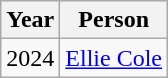<table class="wikitable">
<tr>
<th>Year</th>
<th>Person</th>
</tr>
<tr>
<td>2024</td>
<td><a href='#'>Ellie Cole</a></td>
</tr>
</table>
